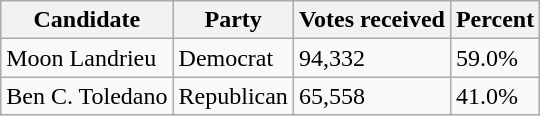<table class="wikitable">
<tr>
<th>Candidate</th>
<th>Party</th>
<th>Votes received</th>
<th>Percent</th>
</tr>
<tr>
<td>Moon Landrieu</td>
<td>Democrat</td>
<td>94,332</td>
<td>59.0%</td>
</tr>
<tr>
<td>Ben C. Toledano</td>
<td>Republican</td>
<td>65,558</td>
<td>41.0%</td>
</tr>
</table>
